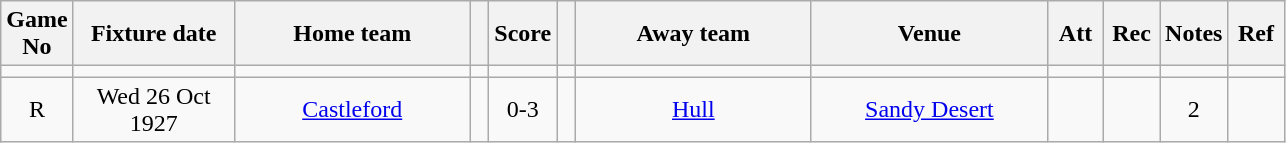<table class="wikitable" style="text-align:center;">
<tr>
<th width=20 abbr="No">Game No</th>
<th width=100 abbr="Date">Fixture date</th>
<th width=150 abbr="Home team">Home team</th>
<th width=5 abbr="space"></th>
<th width=20 abbr="Score">Score</th>
<th width=5 abbr="space"></th>
<th width=150 abbr="Away team">Away team</th>
<th width=150 abbr="Venue">Venue</th>
<th width=30 abbr="Att">Att</th>
<th width=30 abbr="Rec">Rec</th>
<th width=20 abbr="Notes">Notes</th>
<th width=30 abbr="Ref">Ref</th>
</tr>
<tr>
<td></td>
<td></td>
<td></td>
<td></td>
<td></td>
<td></td>
<td></td>
<td></td>
<td></td>
<td></td>
<td></td>
<td></td>
</tr>
<tr>
<td>R</td>
<td>Wed 26 Oct 1927</td>
<td><a href='#'>Castleford</a></td>
<td></td>
<td>0-3</td>
<td></td>
<td><a href='#'>Hull</a></td>
<td><a href='#'>Sandy Desert</a></td>
<td></td>
<td></td>
<td>2</td>
<td></td>
</tr>
</table>
